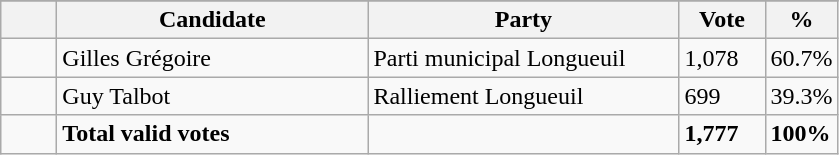<table class="wikitable">
<tr>
</tr>
<tr>
<th bgcolor="#DDDDFF" width="30px"></th>
<th bgcolor="#DDDDFF" width="200px">Candidate</th>
<th bgcolor="#DDDDFF" width="200px">Party</th>
<th bgcolor="#DDDDFF" width="50px">Vote</th>
<th bgcolor="#DDDDFF" width="30px">%</th>
</tr>
<tr>
<td> </td>
<td>Gilles Grégoire</td>
<td>Parti municipal Longueuil</td>
<td>1,078</td>
<td>60.7%</td>
</tr>
<tr>
<td> </td>
<td>Guy Talbot</td>
<td>Ralliement Longueuil</td>
<td>699</td>
<td>39.3%</td>
</tr>
<tr>
<td> </td>
<td><strong>Total valid votes</strong></td>
<td></td>
<td><strong>1,777</strong></td>
<td><strong>100%</strong></td>
</tr>
</table>
